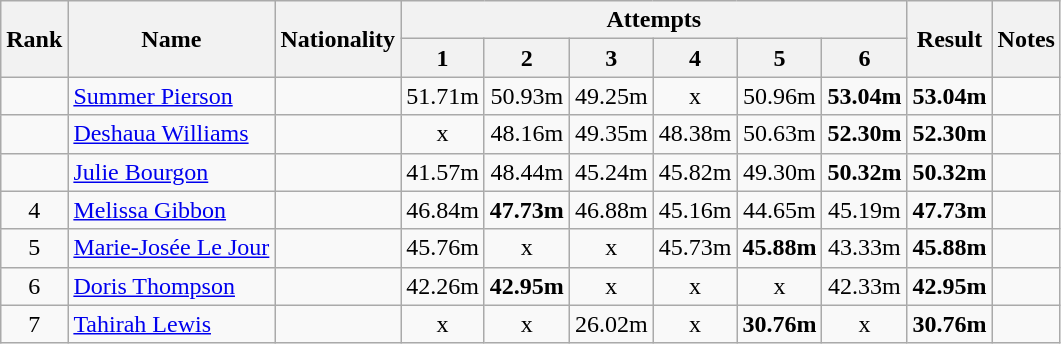<table class="wikitable sortable" style="text-align:center">
<tr>
<th rowspan=2>Rank</th>
<th rowspan=2>Name</th>
<th rowspan=2>Nationality</th>
<th colspan=6>Attempts</th>
<th rowspan=2>Result</th>
<th rowspan=2>Notes</th>
</tr>
<tr>
<th>1</th>
<th>2</th>
<th>3</th>
<th>4</th>
<th>5</th>
<th>6</th>
</tr>
<tr>
<td align=center></td>
<td align=left><a href='#'>Summer Pierson</a></td>
<td align=left></td>
<td>51.71m</td>
<td>50.93m</td>
<td>49.25m</td>
<td>x</td>
<td>50.96m</td>
<td><strong>53.04m</strong></td>
<td><strong>53.04m</strong></td>
<td></td>
</tr>
<tr>
<td align=center></td>
<td align=left><a href='#'>Deshaua Williams</a></td>
<td align=left></td>
<td>x</td>
<td>48.16m</td>
<td>49.35m</td>
<td>48.38m</td>
<td>50.63m</td>
<td><strong>52.30m</strong></td>
<td><strong>52.30m</strong></td>
<td></td>
</tr>
<tr>
<td align=center></td>
<td align=left><a href='#'>Julie Bourgon</a></td>
<td align=left></td>
<td>41.57m</td>
<td>48.44m</td>
<td>45.24m</td>
<td>45.82m</td>
<td>49.30m</td>
<td><strong>50.32m</strong></td>
<td><strong>50.32m</strong></td>
<td></td>
</tr>
<tr>
<td align=center>4</td>
<td align=left><a href='#'>Melissa Gibbon</a></td>
<td align=left></td>
<td>46.84m</td>
<td><strong>47.73m</strong></td>
<td>46.88m</td>
<td>45.16m</td>
<td>44.65m</td>
<td>45.19m</td>
<td><strong>47.73m</strong></td>
<td></td>
</tr>
<tr>
<td align=center>5</td>
<td align=left><a href='#'>Marie-Josée Le Jour</a></td>
<td align=left></td>
<td>45.76m</td>
<td>x</td>
<td>x</td>
<td>45.73m</td>
<td><strong>45.88m</strong></td>
<td>43.33m</td>
<td><strong>45.88m</strong></td>
<td></td>
</tr>
<tr>
<td align=center>6</td>
<td align=left><a href='#'>Doris Thompson</a></td>
<td align=left></td>
<td>42.26m</td>
<td><strong>42.95m</strong></td>
<td>x</td>
<td>x</td>
<td>x</td>
<td>42.33m</td>
<td><strong>42.95m</strong></td>
<td></td>
</tr>
<tr>
<td align=center>7</td>
<td align=left><a href='#'>Tahirah Lewis</a></td>
<td align=left></td>
<td>x</td>
<td>x</td>
<td>26.02m</td>
<td>x</td>
<td><strong>30.76m</strong></td>
<td>x</td>
<td><strong>30.76m</strong></td>
<td></td>
</tr>
</table>
